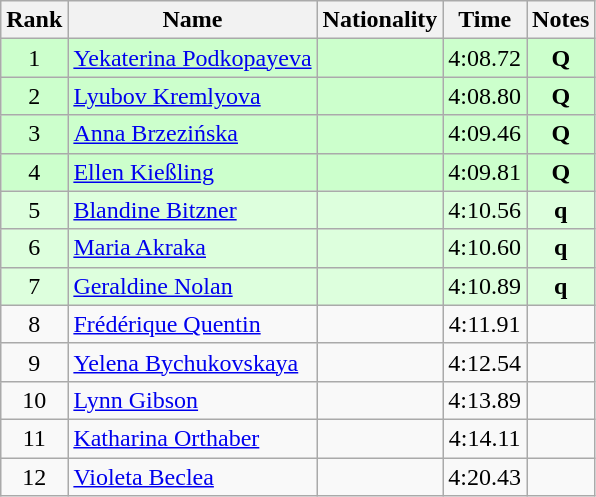<table class="wikitable sortable" style="text-align:center">
<tr>
<th>Rank</th>
<th>Name</th>
<th>Nationality</th>
<th>Time</th>
<th>Notes</th>
</tr>
<tr bgcolor=ccffcc>
<td>1</td>
<td align=left><a href='#'>Yekaterina Podkopayeva</a></td>
<td align=left></td>
<td>4:08.72</td>
<td><strong>Q</strong></td>
</tr>
<tr bgcolor=ccffcc>
<td>2</td>
<td align=left><a href='#'>Lyubov Kremlyova</a></td>
<td align=left></td>
<td>4:08.80</td>
<td><strong>Q</strong></td>
</tr>
<tr bgcolor=ccffcc>
<td>3</td>
<td align=left><a href='#'>Anna Brzezińska</a></td>
<td align=left></td>
<td>4:09.46</td>
<td><strong>Q</strong></td>
</tr>
<tr bgcolor=ccffcc>
<td>4</td>
<td align=left><a href='#'>Ellen Kießling</a></td>
<td align=left></td>
<td>4:09.81</td>
<td><strong>Q</strong></td>
</tr>
<tr bgcolor=ddffdd>
<td>5</td>
<td align=left><a href='#'>Blandine Bitzner</a></td>
<td align=left></td>
<td>4:10.56</td>
<td><strong>q</strong></td>
</tr>
<tr bgcolor=ddffdd>
<td>6</td>
<td align=left><a href='#'>Maria Akraka</a></td>
<td align=left></td>
<td>4:10.60</td>
<td><strong>q</strong></td>
</tr>
<tr bgcolor=ddffdd>
<td>7</td>
<td align=left><a href='#'>Geraldine Nolan</a></td>
<td align=left></td>
<td>4:10.89</td>
<td><strong>q</strong></td>
</tr>
<tr>
<td>8</td>
<td align=left><a href='#'>Frédérique Quentin</a></td>
<td align=left></td>
<td>4:11.91</td>
<td></td>
</tr>
<tr>
<td>9</td>
<td align=left><a href='#'>Yelena Bychukovskaya</a></td>
<td align=left></td>
<td>4:12.54</td>
<td></td>
</tr>
<tr>
<td>10</td>
<td align=left><a href='#'>Lynn Gibson</a></td>
<td align=left></td>
<td>4:13.89</td>
<td></td>
</tr>
<tr>
<td>11</td>
<td align=left><a href='#'>Katharina Orthaber</a></td>
<td align=left></td>
<td>4:14.11</td>
<td></td>
</tr>
<tr>
<td>12</td>
<td align=left><a href='#'>Violeta Beclea</a></td>
<td align=left></td>
<td>4:20.43</td>
<td></td>
</tr>
</table>
